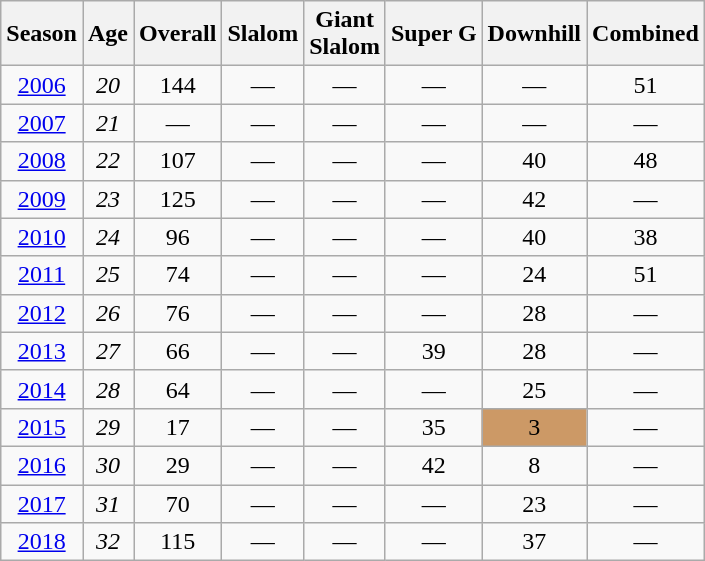<table class=wikitable style="text-align:center">
<tr>
<th>Season</th>
<th>Age</th>
<th>Overall</th>
<th>Slalom</th>
<th>Giant<br>Slalom</th>
<th>Super G</th>
<th>Downhill</th>
<th>Combined</th>
</tr>
<tr>
<td><a href='#'>2006</a></td>
<td><em>20</em></td>
<td>144</td>
<td>—</td>
<td>—</td>
<td>—</td>
<td>—</td>
<td>51</td>
</tr>
<tr>
<td><a href='#'>2007</a></td>
<td><em>21</em></td>
<td>—</td>
<td>—</td>
<td>—</td>
<td>—</td>
<td>—</td>
<td>—</td>
</tr>
<tr>
<td><a href='#'>2008</a></td>
<td><em>22</em></td>
<td>107</td>
<td>—</td>
<td>—</td>
<td>—</td>
<td>40</td>
<td>48</td>
</tr>
<tr>
<td><a href='#'>2009</a></td>
<td><em>23</em></td>
<td>125</td>
<td>—</td>
<td>—</td>
<td>—</td>
<td>42</td>
<td>—</td>
</tr>
<tr>
<td><a href='#'>2010</a></td>
<td><em>24</em></td>
<td>96</td>
<td>—</td>
<td>—</td>
<td>—</td>
<td>40</td>
<td>38</td>
</tr>
<tr>
<td><a href='#'>2011</a></td>
<td><em>25</em></td>
<td>74</td>
<td>—</td>
<td>—</td>
<td>—</td>
<td>24</td>
<td>51</td>
</tr>
<tr>
<td><a href='#'>2012</a></td>
<td><em>26</em></td>
<td>76</td>
<td>—</td>
<td>—</td>
<td>—</td>
<td>28</td>
<td>—</td>
</tr>
<tr>
<td><a href='#'>2013</a></td>
<td><em>27</em></td>
<td>66</td>
<td>—</td>
<td>—</td>
<td>39</td>
<td>28</td>
<td>—</td>
</tr>
<tr>
<td><a href='#'>2014</a></td>
<td><em>28</em></td>
<td>64</td>
<td>—</td>
<td>—</td>
<td>—</td>
<td>25</td>
<td>—</td>
</tr>
<tr>
<td><a href='#'>2015</a></td>
<td><em>29</em></td>
<td>17</td>
<td>—</td>
<td>—</td>
<td>35</td>
<td bgcolor="cc9966">3</td>
<td>—</td>
</tr>
<tr>
<td><a href='#'>2016</a></td>
<td><em>30</em></td>
<td>29</td>
<td>—</td>
<td>—</td>
<td>42</td>
<td>8</td>
<td>—</td>
</tr>
<tr>
<td><a href='#'>2017</a></td>
<td><em>31</em></td>
<td>70</td>
<td>—</td>
<td>—</td>
<td>—</td>
<td>23</td>
<td>—</td>
</tr>
<tr>
<td><a href='#'>2018</a></td>
<td><em>32</em></td>
<td>115</td>
<td>—</td>
<td>—</td>
<td>—</td>
<td>37</td>
<td>—</td>
</tr>
</table>
